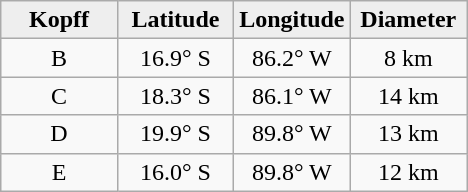<table class="wikitable">
<tr>
<th width="25%" style="background:#eeeeee;">Kopff</th>
<th width="25%" style="background:#eeeeee;">Latitude</th>
<th width="25%" style="background:#eeeeee;">Longitude</th>
<th width="25%" style="background:#eeeeee;">Diameter</th>
</tr>
<tr>
<td align="center">B</td>
<td align="center">16.9° S</td>
<td align="center">86.2° W</td>
<td align="center">8 km</td>
</tr>
<tr>
<td align="center">C</td>
<td align="center">18.3° S</td>
<td align="center">86.1° W</td>
<td align="center">14 km</td>
</tr>
<tr>
<td align="center">D</td>
<td align="center">19.9° S</td>
<td align="center">89.8° W</td>
<td align="center">13 km</td>
</tr>
<tr>
<td align="center">E</td>
<td align="center">16.0° S</td>
<td align="center">89.8° W</td>
<td align="center">12 km</td>
</tr>
</table>
